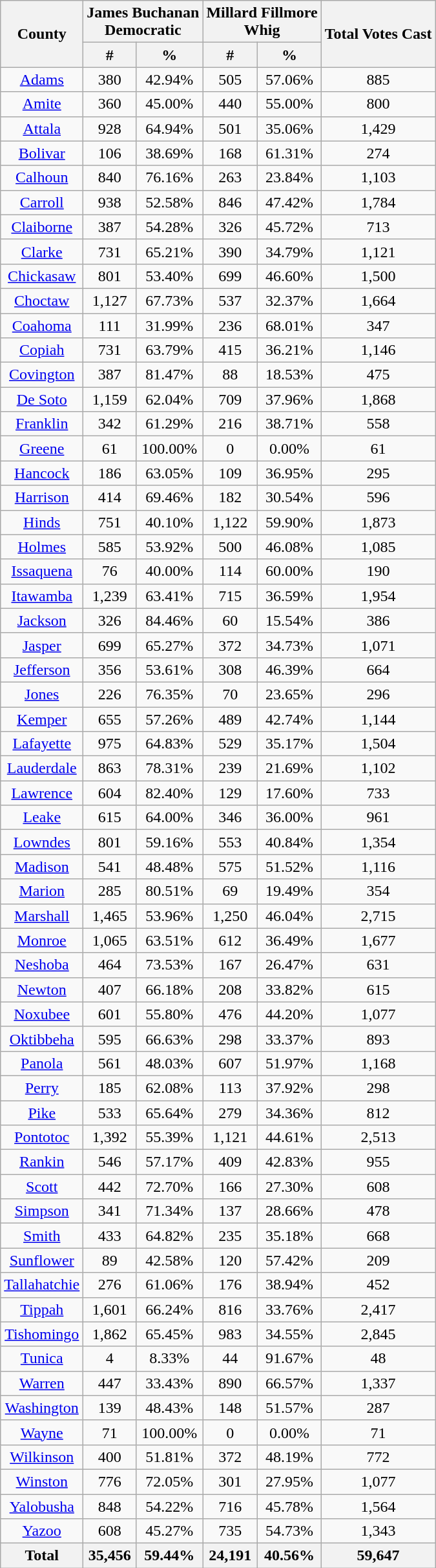<table class="wikitable sortable">
<tr>
<th rowspan="2">County</th>
<th colspan="2">James Buchanan<br>Democratic</th>
<th colspan="2">Millard Fillmore<br>Whig</th>
<th rowspan="2">Total Votes Cast</th>
</tr>
<tr style="text-align:center;">
<th>#</th>
<th>%</th>
<th>#</th>
<th>%</th>
</tr>
<tr style="text-align:center;">
<td><a href='#'>Adams</a></td>
<td>380</td>
<td>42.94%</td>
<td>505</td>
<td>57.06%</td>
<td>885</td>
</tr>
<tr style="text-align:center;">
<td><a href='#'>Amite</a></td>
<td>360</td>
<td>45.00%</td>
<td>440</td>
<td>55.00%</td>
<td>800</td>
</tr>
<tr style="text-align:center;">
<td><a href='#'>Attala</a></td>
<td>928</td>
<td>64.94%</td>
<td>501</td>
<td>35.06%</td>
<td>1,429</td>
</tr>
<tr style="text-align:center;">
<td><a href='#'>Bolivar</a></td>
<td>106</td>
<td>38.69%</td>
<td>168</td>
<td>61.31%</td>
<td>274</td>
</tr>
<tr style="text-align:center;">
<td><a href='#'>Calhoun</a></td>
<td>840</td>
<td>76.16%</td>
<td>263</td>
<td>23.84%</td>
<td>1,103</td>
</tr>
<tr style="text-align:center;">
<td><a href='#'>Carroll</a></td>
<td>938</td>
<td>52.58%</td>
<td>846</td>
<td>47.42%</td>
<td>1,784</td>
</tr>
<tr style="text-align:center;">
<td><a href='#'>Claiborne</a></td>
<td>387</td>
<td>54.28%</td>
<td>326</td>
<td>45.72%</td>
<td>713</td>
</tr>
<tr style="text-align:center;">
<td><a href='#'>Clarke</a></td>
<td>731</td>
<td>65.21%</td>
<td>390</td>
<td>34.79%</td>
<td>1,121</td>
</tr>
<tr style="text-align:center;">
<td><a href='#'>Chickasaw</a></td>
<td>801</td>
<td>53.40%</td>
<td>699</td>
<td>46.60%</td>
<td>1,500</td>
</tr>
<tr style="text-align:center;">
<td><a href='#'>Choctaw</a></td>
<td>1,127</td>
<td>67.73%</td>
<td>537</td>
<td>32.37%</td>
<td>1,664</td>
</tr>
<tr style="text-align:center;">
<td><a href='#'>Coahoma</a></td>
<td>111</td>
<td>31.99%</td>
<td>236</td>
<td>68.01%</td>
<td>347</td>
</tr>
<tr style="text-align:center;">
<td><a href='#'>Copiah</a></td>
<td>731</td>
<td>63.79%</td>
<td>415</td>
<td>36.21%</td>
<td>1,146</td>
</tr>
<tr style="text-align:center;">
<td><a href='#'>Covington</a></td>
<td>387</td>
<td>81.47%</td>
<td>88</td>
<td>18.53%</td>
<td>475</td>
</tr>
<tr style="text-align:center;">
<td><a href='#'>De Soto</a></td>
<td>1,159</td>
<td>62.04%</td>
<td>709</td>
<td>37.96%</td>
<td>1,868</td>
</tr>
<tr style="text-align:center;">
<td><a href='#'>Franklin</a></td>
<td>342</td>
<td>61.29%</td>
<td>216</td>
<td>38.71%</td>
<td>558</td>
</tr>
<tr style="text-align:center;">
<td><a href='#'>Greene</a></td>
<td>61</td>
<td>100.00%</td>
<td>0</td>
<td>0.00%</td>
<td>61</td>
</tr>
<tr style="text-align:center;">
<td><a href='#'>Hancock</a></td>
<td>186</td>
<td>63.05%</td>
<td>109</td>
<td>36.95%</td>
<td>295</td>
</tr>
<tr style="text-align:center;">
<td><a href='#'>Harrison</a></td>
<td>414</td>
<td>69.46%</td>
<td>182</td>
<td>30.54%</td>
<td>596</td>
</tr>
<tr style="text-align:center;">
<td><a href='#'>Hinds</a></td>
<td>751</td>
<td>40.10%</td>
<td>1,122</td>
<td>59.90%</td>
<td>1,873</td>
</tr>
<tr style="text-align:center;">
<td><a href='#'>Holmes</a></td>
<td>585</td>
<td>53.92%</td>
<td>500</td>
<td>46.08%</td>
<td>1,085</td>
</tr>
<tr style="text-align:center;">
<td><a href='#'>Issaquena</a></td>
<td>76</td>
<td>40.00%</td>
<td>114</td>
<td>60.00%</td>
<td>190</td>
</tr>
<tr style="text-align:center;">
<td><a href='#'>Itawamba</a></td>
<td>1,239</td>
<td>63.41%</td>
<td>715</td>
<td>36.59%</td>
<td>1,954</td>
</tr>
<tr style="text-align:center;">
<td><a href='#'>Jackson</a></td>
<td>326</td>
<td>84.46%</td>
<td>60</td>
<td>15.54%</td>
<td>386</td>
</tr>
<tr style="text-align:center;">
<td><a href='#'>Jasper</a></td>
<td>699</td>
<td>65.27%</td>
<td>372</td>
<td>34.73%</td>
<td>1,071</td>
</tr>
<tr style="text-align:center;">
<td><a href='#'>Jefferson</a></td>
<td>356</td>
<td>53.61%</td>
<td>308</td>
<td>46.39%</td>
<td>664</td>
</tr>
<tr style="text-align:center;">
<td><a href='#'>Jones</a></td>
<td>226</td>
<td>76.35%</td>
<td>70</td>
<td>23.65%</td>
<td>296</td>
</tr>
<tr style="text-align:center;">
<td><a href='#'>Kemper</a></td>
<td>655</td>
<td>57.26%</td>
<td>489</td>
<td>42.74%</td>
<td>1,144</td>
</tr>
<tr style="text-align:center;">
<td><a href='#'>Lafayette</a></td>
<td>975</td>
<td>64.83%</td>
<td>529</td>
<td>35.17%</td>
<td>1,504</td>
</tr>
<tr style="text-align:center;">
<td><a href='#'>Lauderdale</a></td>
<td>863</td>
<td>78.31%</td>
<td>239</td>
<td>21.69%</td>
<td>1,102</td>
</tr>
<tr style="text-align:center;">
<td><a href='#'>Lawrence</a></td>
<td>604</td>
<td>82.40%</td>
<td>129</td>
<td>17.60%</td>
<td>733</td>
</tr>
<tr style="text-align:center;">
<td><a href='#'>Leake</a></td>
<td>615</td>
<td>64.00%</td>
<td>346</td>
<td>36.00%</td>
<td>961</td>
</tr>
<tr style="text-align:center;">
<td><a href='#'>Lowndes</a></td>
<td>801</td>
<td>59.16%</td>
<td>553</td>
<td>40.84%</td>
<td>1,354</td>
</tr>
<tr style="text-align:center;">
<td><a href='#'>Madison</a></td>
<td>541</td>
<td>48.48%</td>
<td>575</td>
<td>51.52%</td>
<td>1,116</td>
</tr>
<tr style="text-align:center;">
<td><a href='#'>Marion</a></td>
<td>285</td>
<td>80.51%</td>
<td>69</td>
<td>19.49%</td>
<td>354</td>
</tr>
<tr style="text-align:center;">
<td><a href='#'>Marshall</a></td>
<td>1,465</td>
<td>53.96%</td>
<td>1,250</td>
<td>46.04%</td>
<td>2,715</td>
</tr>
<tr style="text-align:center;">
<td><a href='#'>Monroe</a></td>
<td>1,065</td>
<td>63.51%</td>
<td>612</td>
<td>36.49%</td>
<td>1,677</td>
</tr>
<tr style="text-align:center;">
<td><a href='#'>Neshoba</a></td>
<td>464</td>
<td>73.53%</td>
<td>167</td>
<td>26.47%</td>
<td>631</td>
</tr>
<tr style="text-align:center;">
<td><a href='#'>Newton</a></td>
<td>407</td>
<td>66.18%</td>
<td>208</td>
<td>33.82%</td>
<td>615</td>
</tr>
<tr style="text-align:center;">
<td><a href='#'>Noxubee</a></td>
<td>601</td>
<td>55.80%</td>
<td>476</td>
<td>44.20%</td>
<td>1,077</td>
</tr>
<tr style="text-align:center;">
<td><a href='#'>Oktibbeha</a></td>
<td>595</td>
<td>66.63%</td>
<td>298</td>
<td>33.37%</td>
<td>893</td>
</tr>
<tr style="text-align:center;">
<td><a href='#'>Panola</a></td>
<td>561</td>
<td>48.03%</td>
<td>607</td>
<td>51.97%</td>
<td>1,168</td>
</tr>
<tr style="text-align:center;">
<td><a href='#'>Perry</a></td>
<td>185</td>
<td>62.08%</td>
<td>113</td>
<td>37.92%</td>
<td>298</td>
</tr>
<tr style="text-align:center;">
<td><a href='#'>Pike</a></td>
<td>533</td>
<td>65.64%</td>
<td>279</td>
<td>34.36%</td>
<td>812</td>
</tr>
<tr style="text-align:center;">
<td><a href='#'>Pontotoc</a></td>
<td>1,392</td>
<td>55.39%</td>
<td>1,121</td>
<td>44.61%</td>
<td>2,513</td>
</tr>
<tr style="text-align:center;">
<td><a href='#'>Rankin</a></td>
<td>546</td>
<td>57.17%</td>
<td>409</td>
<td>42.83%</td>
<td>955</td>
</tr>
<tr style="text-align:center;">
<td><a href='#'>Scott</a></td>
<td>442</td>
<td>72.70%</td>
<td>166</td>
<td>27.30%</td>
<td>608</td>
</tr>
<tr style="text-align:center;">
<td><a href='#'>Simpson</a></td>
<td>341</td>
<td>71.34%</td>
<td>137</td>
<td>28.66%</td>
<td>478</td>
</tr>
<tr style="text-align:center;">
<td><a href='#'>Smith</a></td>
<td>433</td>
<td>64.82%</td>
<td>235</td>
<td>35.18%</td>
<td>668</td>
</tr>
<tr style="text-align:center;">
<td><a href='#'>Sunflower</a></td>
<td>89</td>
<td>42.58%</td>
<td>120</td>
<td>57.42%</td>
<td>209</td>
</tr>
<tr style="text-align:center;">
<td><a href='#'>Tallahatchie</a></td>
<td>276</td>
<td>61.06%</td>
<td>176</td>
<td>38.94%</td>
<td>452</td>
</tr>
<tr style="text-align:center;">
<td><a href='#'>Tippah</a></td>
<td>1,601</td>
<td>66.24%</td>
<td>816</td>
<td>33.76%</td>
<td>2,417</td>
</tr>
<tr style="text-align:center;">
<td><a href='#'>Tishomingo</a></td>
<td>1,862</td>
<td>65.45%</td>
<td>983</td>
<td>34.55%</td>
<td>2,845</td>
</tr>
<tr style="text-align:center;">
<td><a href='#'>Tunica</a></td>
<td>4</td>
<td>8.33%</td>
<td>44</td>
<td>91.67%</td>
<td>48</td>
</tr>
<tr style="text-align:center;">
<td><a href='#'>Warren</a></td>
<td>447</td>
<td>33.43%</td>
<td>890</td>
<td>66.57%</td>
<td>1,337</td>
</tr>
<tr style="text-align:center;">
<td><a href='#'>Washington</a></td>
<td>139</td>
<td>48.43%</td>
<td>148</td>
<td>51.57%</td>
<td>287</td>
</tr>
<tr style="text-align:center;">
<td><a href='#'>Wayne</a></td>
<td>71</td>
<td>100.00%</td>
<td>0</td>
<td>0.00%</td>
<td>71</td>
</tr>
<tr style="text-align:center;">
<td><a href='#'>Wilkinson</a></td>
<td>400</td>
<td>51.81%</td>
<td>372</td>
<td>48.19%</td>
<td>772</td>
</tr>
<tr style="text-align:center;">
<td><a href='#'>Winston</a></td>
<td>776</td>
<td>72.05%</td>
<td>301</td>
<td>27.95%</td>
<td>1,077</td>
</tr>
<tr style="text-align:center;">
<td><a href='#'>Yalobusha</a></td>
<td>848</td>
<td>54.22%</td>
<td>716</td>
<td>45.78%</td>
<td>1,564</td>
</tr>
<tr style="text-align:center;">
<td><a href='#'>Yazoo</a></td>
<td>608</td>
<td>45.27%</td>
<td>735</td>
<td>54.73%</td>
<td>1,343</td>
</tr>
<tr style="text-align:center;">
<th>Total</th>
<th>35,456</th>
<th>59.44%</th>
<th>24,191</th>
<th>40.56%</th>
<th>59,647</th>
</tr>
</table>
